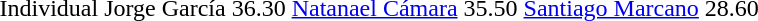<table>
<tr>
<td>Individual</td>
<td>Jorge García<br></td>
<td>36.30</td>
<td><a href='#'>Natanael Cámara</a><br></td>
<td>35.50</td>
<td><a href='#'>Santiago Marcano</a><br></td>
<td>28.60</td>
</tr>
</table>
